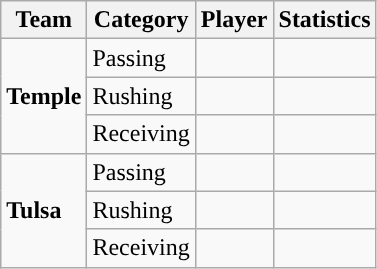<table class="wikitable" style="float: left;">
<tr>
<th>Team</th>
<th>Category</th>
<th>Player</th>
<th>Statistics</th>
</tr>
<tr>
<td rowspan=3><strong>Temple</strong></td>
<td>Passing</td>
<td> </td>
<td> </td>
</tr>
<tr>
<td>Rushing</td>
<td> </td>
<td> </td>
</tr>
<tr>
<td>Receiving</td>
<td> </td>
<td> </td>
</tr>
<tr>
<td rowspan=3><strong>Tulsa</strong></td>
<td>Passing</td>
<td> </td>
<td> </td>
</tr>
<tr>
<td>Rushing</td>
<td> </td>
<td> </td>
</tr>
<tr>
<td>Receiving</td>
<td> </td>
<td> </td>
</tr>
</table>
